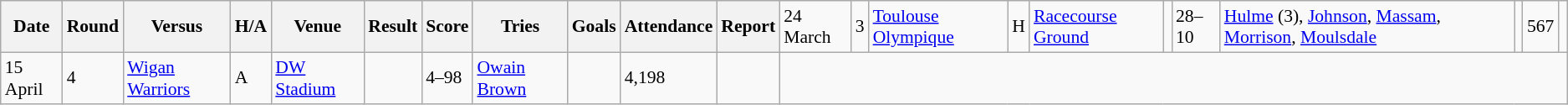<table class="wikitable defaultleft col2center col4center col7center col10right" style="font-size:90%;">
<tr>
<th>Date</th>
<th>Round</th>
<th>Versus</th>
<th>H/A</th>
<th>Venue</th>
<th>Result</th>
<th>Score</th>
<th>Tries</th>
<th>Goals</th>
<th>Attendance</th>
<th>Report</th>
<td>24 March</td>
<td>3</td>
<td> <a href='#'>Toulouse Olympique</a></td>
<td>H</td>
<td><a href='#'>Racecourse Ground</a></td>
<td></td>
<td>28–10</td>
<td><a href='#'>Hulme</a> (3), <a href='#'>Johnson</a>, <a href='#'>Massam</a>, <a href='#'>Morrison</a>, <a href='#'>Moulsdale</a></td>
<td></td>
<td>567</td>
<td></td>
</tr>
<tr>
<td>15 April</td>
<td>4</td>
<td> <a href='#'>Wigan Warriors</a></td>
<td>A</td>
<td><a href='#'>DW Stadium</a></td>
<td></td>
<td>4–98</td>
<td><a href='#'>Owain Brown</a></td>
<td></td>
<td>4,198</td>
<td></td>
</tr>
</table>
